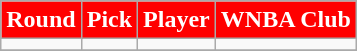<table class="wikitable" style="text-align:center">
<tr>
<th style="background:red;color:#FFFFFF;">Round</th>
<th style="background:red;color:#FFFFFF;">Pick</th>
<th style="background:red;color:#FFFFFF;">Player</th>
<th style="background:red;color:#FFFFFF;">WNBA Club</th>
</tr>
<tr>
<td></td>
<td></td>
<td></td>
<td></td>
</tr>
<tr>
</tr>
</table>
